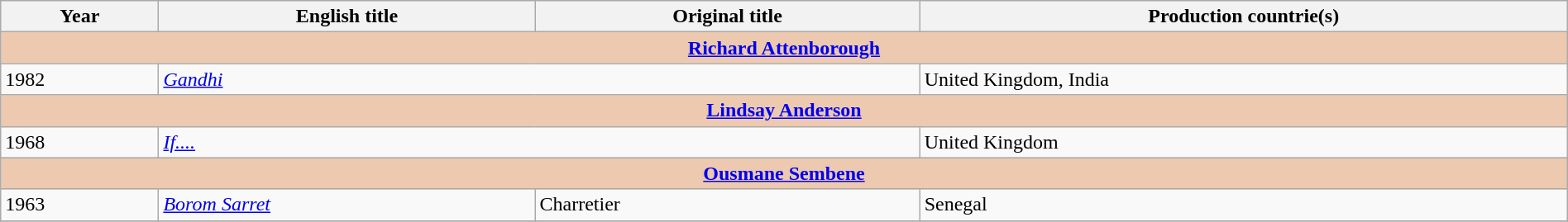<table class="sortable wikitable" style="width:100%; margin-bottom:4px" cellpadding="5">
<tr>
<th scope="col">Year</th>
<th scope="col">English title</th>
<th scope="col">Original title</th>
<th scope="col">Production countrie(s)</th>
</tr>
<tr>
<th colspan="4" style="background:#EDC9AF"><a href='#'>Richard Attenborough</a></th>
</tr>
<tr>
<td>1982</td>
<td colspan=2><em><a href='#'>Gandhi</a></em></td>
<td>United Kingdom, India</td>
</tr>
<tr>
<th colspan="4" style="background:#EDC9AF"><a href='#'>Lindsay Anderson</a></th>
</tr>
<tr>
<td>1968</td>
<td colspan=2><em><a href='#'>If....</a></em></td>
<td>United Kingdom</td>
</tr>
<tr>
<th colspan="4" style="background:#EDC9AF"><a href='#'>Ousmane Sembene</a></th>
</tr>
<tr>
<td>1963</td>
<td><em><a href='#'>Borom Sarret</a></em></td>
<td>Charretier</td>
<td>Senegal</td>
</tr>
<tr>
</tr>
</table>
